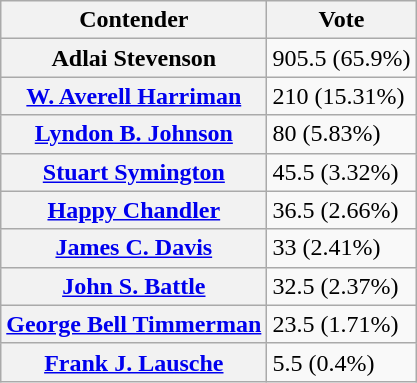<table class="wikitable" style="text-align:left" border="1" cellpadding="2">
<tr>
<th>Contender</th>
<th>Vote</th>
</tr>
<tr>
<th>Adlai Stevenson</th>
<td>905.5 (65.9%)</td>
</tr>
<tr>
<th><a href='#'>W. Averell Harriman</a></th>
<td>210 (15.31%)</td>
</tr>
<tr>
<th><a href='#'>Lyndon B. Johnson</a></th>
<td>80 (5.83%)</td>
</tr>
<tr>
<th><a href='#'>Stuart Symington</a></th>
<td>45.5 (3.32%)</td>
</tr>
<tr>
<th><a href='#'>Happy Chandler</a></th>
<td>36.5 (2.66%)</td>
</tr>
<tr>
<th><a href='#'>James C. Davis</a></th>
<td>33 (2.41%)</td>
</tr>
<tr>
<th><a href='#'>John S. Battle</a></th>
<td>32.5 (2.37%)</td>
</tr>
<tr>
<th><a href='#'>George Bell Timmerman</a></th>
<td>23.5 (1.71%)</td>
</tr>
<tr>
<th><a href='#'>Frank J. Lausche</a></th>
<td>5.5 (0.4%)</td>
</tr>
</table>
